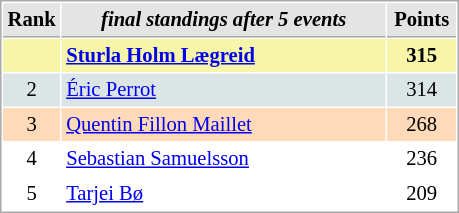<table cellspacing="1" cellpadding="3" style="border:1px solid #AAAAAA;font-size:86%">
<tr style="background-color: #E4E4E4;">
<th style="border-bottom:1px solid #AAAAAA; width: 10px;">Rank</th>
<th style="border-bottom:1px solid #AAAAAA; width: 210px;"><em>final standings after 5 events</em></th>
<th style="border-bottom:1px solid #AAAAAA; width: 40px;">Points</th>
</tr>
<tr style="background:#f7f6a8;">
<td align=center></td>
<td> <strong><a href='#'>Sturla Holm Lægreid</a></strong></td>
<td align=center><strong>315</strong></td>
</tr>
<tr style="background:#dce5e5;">
<td align=center>2</td>
<td> <a href='#'>Éric Perrot</a></td>
<td align=center>314</td>
</tr>
<tr style="background:#ffdab9;">
<td align=center>3</td>
<td> <a href='#'>Quentin Fillon Maillet</a></td>
<td align=center>268</td>
</tr>
<tr>
<td align=center>4</td>
<td> <a href='#'>Sebastian Samuelsson</a></td>
<td align=center>236</td>
</tr>
<tr>
<td align=center>5</td>
<td> <a href='#'>Tarjei Bø</a></td>
<td align=center>209</td>
</tr>
</table>
